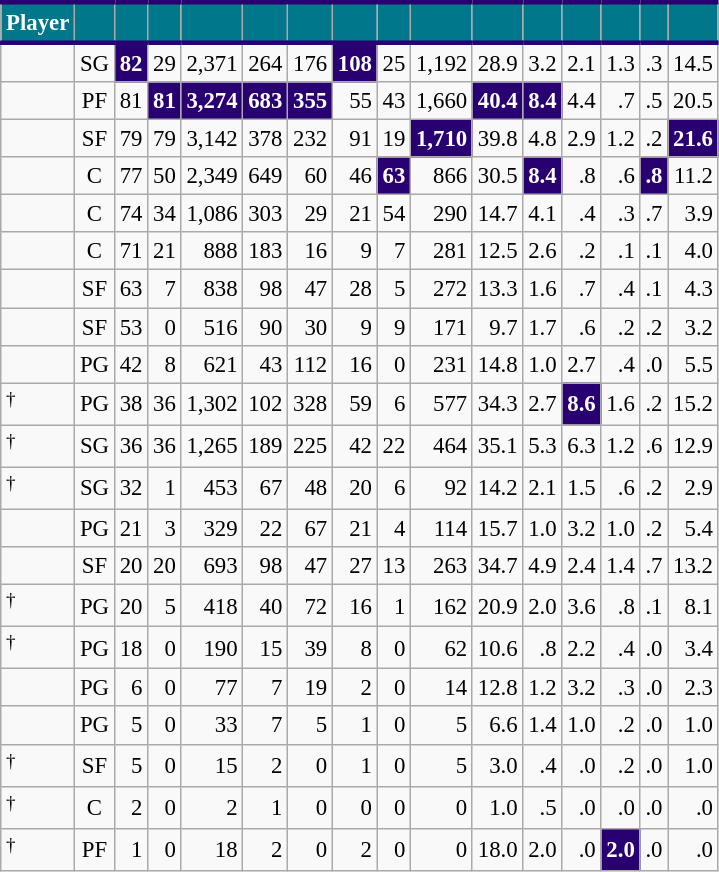<table class="wikitable sortable" style="font-size: 95%; text-align:right;">
<tr>
<th style="background:#00778B; color:#FFFFFF; border-top:#280071 3px solid; border-bottom:#280071 3px solid;">Player</th>
<th style="background:#00778B; color:#FFFFFF; border-top:#280071 3px solid; border-bottom:#280071 3px solid;"></th>
<th style="background:#00778B; color:#FFFFFF; border-top:#280071 3px solid; border-bottom:#280071 3px solid;"></th>
<th style="background:#00778B; color:#FFFFFF; border-top:#280071 3px solid; border-bottom:#280071 3px solid;"></th>
<th style="background:#00778B; color:#FFFFFF; border-top:#280071 3px solid; border-bottom:#280071 3px solid;"></th>
<th style="background:#00778B; color:#FFFFFF; border-top:#280071 3px solid; border-bottom:#280071 3px solid;"></th>
<th style="background:#00778B; color:#FFFFFF; border-top:#280071 3px solid; border-bottom:#280071 3px solid;"></th>
<th style="background:#00778B; color:#FFFFFF; border-top:#280071 3px solid; border-bottom:#280071 3px solid;"></th>
<th style="background:#00778B; color:#FFFFFF; border-top:#280071 3px solid; border-bottom:#280071 3px solid;"></th>
<th style="background:#00778B; color:#FFFFFF; border-top:#280071 3px solid; border-bottom:#280071 3px solid;"></th>
<th style="background:#00778B; color:#FFFFFF; border-top:#280071 3px solid; border-bottom:#280071 3px solid;"></th>
<th style="background:#00778B; color:#FFFFFF; border-top:#280071 3px solid; border-bottom:#280071 3px solid;"></th>
<th style="background:#00778B; color:#FFFFFF; border-top:#280071 3px solid; border-bottom:#280071 3px solid;"></th>
<th style="background:#00778B; color:#FFFFFF; border-top:#280071 3px solid; border-bottom:#280071 3px solid;"></th>
<th style="background:#00778B; color:#FFFFFF; border-top:#280071 3px solid; border-bottom:#280071 3px solid;"></th>
<th style="background:#00778B; color:#FFFFFF; border-top:#280071 3px solid; border-bottom:#280071 3px solid;"></th>
</tr>
<tr>
<td style="text-align:left;"></td>
<td style="text-align:center;">SG</td>
<td style="background:#280071; color:#FFFFFF;"><strong>82</strong></td>
<td>29</td>
<td>2,371</td>
<td>264</td>
<td>176</td>
<td style="background:#280071; color:#FFFFFF;"><strong>108</strong></td>
<td>25</td>
<td>1,192</td>
<td>28.9</td>
<td>3.2</td>
<td>2.1</td>
<td>1.3</td>
<td>.3</td>
<td>14.5</td>
</tr>
<tr>
<td style="text-align:left;"></td>
<td style="text-align:center;">PF</td>
<td>81</td>
<td style="background:#280071; color:#FFFFFF;"><strong>81</strong></td>
<td style="background:#280071; color:#FFFFFF;"><strong>3,274</strong></td>
<td style="background:#280071; color:#FFFFFF;"><strong>683</strong></td>
<td style="background:#280071; color:#FFFFFF;"><strong>355</strong></td>
<td>55</td>
<td>43</td>
<td>1,660</td>
<td style="background:#280071; color:#FFFFFF;"><strong>40.4</strong></td>
<td style="background:#280071; color:#FFFFFF;"><strong>8.4</strong></td>
<td>4.4</td>
<td>.7</td>
<td>.5</td>
<td>20.5</td>
</tr>
<tr>
<td style="text-align:left;"></td>
<td style="text-align:center;">SF</td>
<td>79</td>
<td>79</td>
<td>3,142</td>
<td>378</td>
<td>232</td>
<td>91</td>
<td>19</td>
<td style="background:#280071; color:#FFFFFF;"><strong>1,710</strong></td>
<td>39.8</td>
<td>4.8</td>
<td>2.9</td>
<td>1.2</td>
<td>.2</td>
<td style="background:#280071; color:#FFFFFF;"><strong>21.6</strong></td>
</tr>
<tr>
<td style="text-align:left;"></td>
<td style="text-align:center;">C</td>
<td>77</td>
<td>50</td>
<td>2,349</td>
<td>649</td>
<td>60</td>
<td>46</td>
<td style="background:#280071; color:#FFFFFF;"><strong>63</strong></td>
<td>866</td>
<td>30.5</td>
<td style="background:#280071; color:#FFFFFF;"><strong>8.4</strong></td>
<td>.8</td>
<td>.6</td>
<td style="background:#280071; color:#FFFFFF;"><strong>.8</strong></td>
<td>11.2</td>
</tr>
<tr>
<td style="text-align:left;"></td>
<td style="text-align:center;">C</td>
<td>74</td>
<td>34</td>
<td>1,086</td>
<td>303</td>
<td>29</td>
<td>21</td>
<td>54</td>
<td>290</td>
<td>14.7</td>
<td>4.1</td>
<td>.4</td>
<td>.3</td>
<td>.7</td>
<td>3.9</td>
</tr>
<tr>
<td style="text-align:left;"></td>
<td style="text-align:center;">C</td>
<td>71</td>
<td>21</td>
<td>888</td>
<td>183</td>
<td>16</td>
<td>9</td>
<td>7</td>
<td>281</td>
<td>12.5</td>
<td>2.6</td>
<td>.2</td>
<td>.1</td>
<td>.1</td>
<td>4.0</td>
</tr>
<tr>
<td style="text-align:left;"></td>
<td style="text-align:center;">SF</td>
<td>63</td>
<td>7</td>
<td>838</td>
<td>98</td>
<td>47</td>
<td>28</td>
<td>5</td>
<td>272</td>
<td>13.3</td>
<td>1.6</td>
<td>.7</td>
<td>.4</td>
<td>.1</td>
<td>4.3</td>
</tr>
<tr>
<td style="text-align:left;"></td>
<td style="text-align:center;">SF</td>
<td>53</td>
<td>0</td>
<td>516</td>
<td>90</td>
<td>30</td>
<td>9</td>
<td>9</td>
<td>171</td>
<td>9.7</td>
<td>1.7</td>
<td>.6</td>
<td>.2</td>
<td>.2</td>
<td>3.2</td>
</tr>
<tr>
<td style="text-align:left;"></td>
<td style="text-align:center;">PG</td>
<td>42</td>
<td>8</td>
<td>621</td>
<td>43</td>
<td>112</td>
<td>16</td>
<td>0</td>
<td>231</td>
<td>14.8</td>
<td>1.0</td>
<td>2.7</td>
<td>.4</td>
<td>.0</td>
<td>5.5</td>
</tr>
<tr>
<td style="text-align:left;"><sup>†</sup></td>
<td style="text-align:center;">PG</td>
<td>38</td>
<td>36</td>
<td>1,302</td>
<td>102</td>
<td>328</td>
<td>59</td>
<td>6</td>
<td>577</td>
<td>34.3</td>
<td>2.7</td>
<td style="background:#280071; color:#FFFFFF;"><strong>8.6</strong></td>
<td>1.6</td>
<td>.2</td>
<td>15.2</td>
</tr>
<tr>
<td style="text-align:left;"><sup>†</sup></td>
<td style="text-align:center;">SG</td>
<td>36</td>
<td>36</td>
<td>1,265</td>
<td>189</td>
<td>225</td>
<td>42</td>
<td>22</td>
<td>464</td>
<td>35.1</td>
<td>5.3</td>
<td>6.3</td>
<td>1.2</td>
<td>.6</td>
<td>12.9</td>
</tr>
<tr>
<td style="text-align:left;"><sup>†</sup></td>
<td style="text-align:center;">SG</td>
<td>32</td>
<td>1</td>
<td>453</td>
<td>67</td>
<td>48</td>
<td>20</td>
<td>6</td>
<td>92</td>
<td>14.2</td>
<td>2.1</td>
<td>1.5</td>
<td>.6</td>
<td>.2</td>
<td>2.9</td>
</tr>
<tr>
<td style="text-align:left;"></td>
<td style="text-align:center;">PG</td>
<td>21</td>
<td>3</td>
<td>329</td>
<td>22</td>
<td>67</td>
<td>21</td>
<td>4</td>
<td>114</td>
<td>15.7</td>
<td>1.0</td>
<td>3.2</td>
<td>1.0</td>
<td>.2</td>
<td>5.4</td>
</tr>
<tr>
<td style="text-align:left;"></td>
<td style="text-align:center;">SF</td>
<td>20</td>
<td>20</td>
<td>693</td>
<td>98</td>
<td>47</td>
<td>27</td>
<td>13</td>
<td>263</td>
<td>34.7</td>
<td>4.9</td>
<td>2.4</td>
<td>1.4</td>
<td>.7</td>
<td>13.2</td>
</tr>
<tr>
<td style="text-align:left;"><sup>†</sup></td>
<td style="text-align:center;">PG</td>
<td>20</td>
<td>5</td>
<td>418</td>
<td>40</td>
<td>72</td>
<td>16</td>
<td>1</td>
<td>162</td>
<td>20.9</td>
<td>2.0</td>
<td>3.6</td>
<td>.8</td>
<td>.1</td>
<td>8.1</td>
</tr>
<tr>
<td style="text-align:left;"><sup>†</sup></td>
<td style="text-align:center;">PG</td>
<td>18</td>
<td>0</td>
<td>190</td>
<td>15</td>
<td>39</td>
<td>8</td>
<td>0</td>
<td>62</td>
<td>10.6</td>
<td>.8</td>
<td>2.2</td>
<td>.4</td>
<td>.0</td>
<td>3.4</td>
</tr>
<tr>
<td style="text-align:left;"></td>
<td style="text-align:center;">PG</td>
<td>6</td>
<td>0</td>
<td>77</td>
<td>7</td>
<td>19</td>
<td>2</td>
<td>0</td>
<td>14</td>
<td>12.8</td>
<td>1.2</td>
<td>3.2</td>
<td>.3</td>
<td>.0</td>
<td>2.3</td>
</tr>
<tr>
<td style="text-align:left;"></td>
<td style="text-align:center;">PG</td>
<td>5</td>
<td>0</td>
<td>33</td>
<td>7</td>
<td>5</td>
<td>1</td>
<td>0</td>
<td>5</td>
<td>6.6</td>
<td>1.4</td>
<td>1.0</td>
<td>.2</td>
<td>.0</td>
<td>1.0</td>
</tr>
<tr>
<td style="text-align:left;"><sup>†</sup></td>
<td style="text-align:center;">SF</td>
<td>5</td>
<td>0</td>
<td>15</td>
<td>2</td>
<td>0</td>
<td>1</td>
<td>0</td>
<td>5</td>
<td>3.0</td>
<td>.4</td>
<td>.0</td>
<td>.2</td>
<td>.0</td>
<td>1.0</td>
</tr>
<tr>
<td style="text-align:left;"><sup>†</sup></td>
<td style="text-align:center;">C</td>
<td>2</td>
<td>0</td>
<td>2</td>
<td>1</td>
<td>0</td>
<td>0</td>
<td>0</td>
<td>0</td>
<td>1.0</td>
<td>.5</td>
<td>.0</td>
<td>.0</td>
<td>.0</td>
<td>.0</td>
</tr>
<tr>
<td style="text-align:left;"><sup>†</sup></td>
<td style="text-align:center;">PF</td>
<td>1</td>
<td>0</td>
<td>18</td>
<td>2</td>
<td>0</td>
<td>2</td>
<td>0</td>
<td>0</td>
<td>18.0</td>
<td>2.0</td>
<td>.0</td>
<td style="background:#280071; color:#FFFFFF;"><strong>2.0</strong></td>
<td>.0</td>
<td>.0</td>
</tr>
</table>
